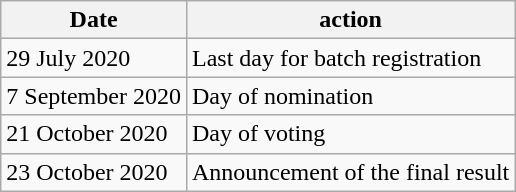<table class="wikitable">
<tr>
<th>Date</th>
<th>action</th>
</tr>
<tr>
<td>29 July 2020</td>
<td>Last day for batch registration</td>
</tr>
<tr>
<td>7 September 2020</td>
<td>Day of nomination</td>
</tr>
<tr>
<td>21 October 2020</td>
<td>Day of voting</td>
</tr>
<tr>
<td>23 October 2020</td>
<td>Announcement of the final result</td>
</tr>
</table>
